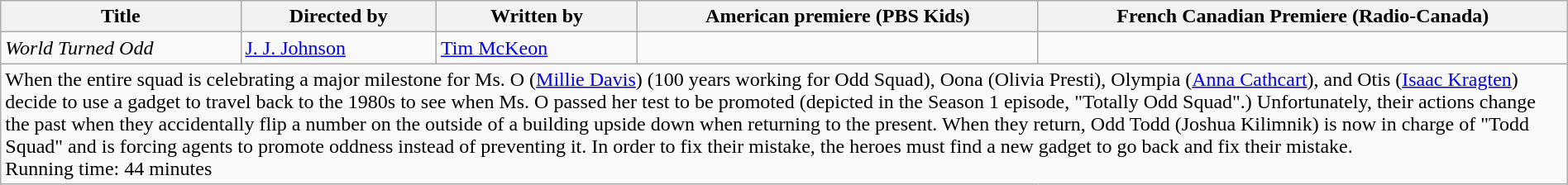<table class="wikitable" style="width:100%">
<tr>
<th>Title</th>
<th>Directed by</th>
<th>Written by</th>
<th>American premiere (PBS Kids)</th>
<th>French Canadian Premiere (Radio-Canada)</th>
</tr>
<tr>
<td><em>World Turned Odd</em></td>
<td><a href='#'>J. J. Johnson</a></td>
<td><a href='#'>Tim McKeon</a></td>
<td></td>
<td></td>
</tr>
<tr>
<td colspan="5">When the entire squad is celebrating a major milestone for Ms. O (<a href='#'>Millie Davis</a>) (100 years working for Odd Squad), Oona (Olivia Presti), Olympia (<a href='#'>Anna Cathcart</a>), and Otis (<a href='#'>Isaac Kragten</a>) decide to use a gadget to travel back to the 1980s to see when Ms. O passed her test to be promoted (depicted in the Season 1 episode, "Totally Odd Squad".) Unfortunately, their actions change the past when they accidentally flip a number on the outside of a building upside down when returning to the present. When they return, Odd Todd (Joshua Kilimnik) is now in charge of "Todd Squad" and is forcing agents to promote oddness instead of preventing it. In order to fix their mistake, the heroes must find a new gadget to go back and fix their mistake.<br>Running time: 44 minutes</td>
</tr>
</table>
